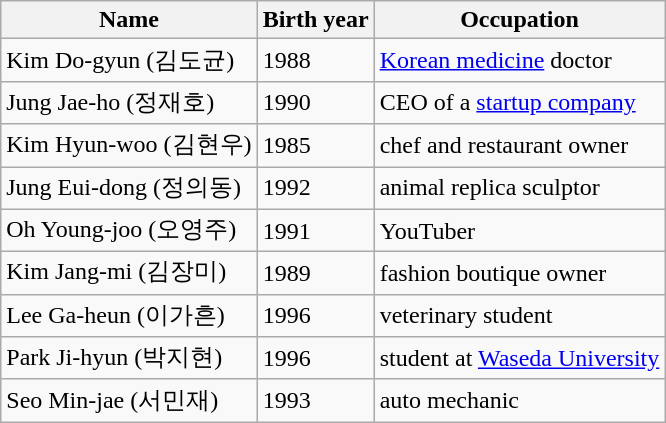<table class="wikitable">
<tr>
<th>Name</th>
<th>Birth year</th>
<th>Occupation</th>
</tr>
<tr>
<td>Kim Do-gyun (김도균)</td>
<td>1988</td>
<td><a href='#'>Korean medicine</a> doctor</td>
</tr>
<tr>
<td>Jung Jae-ho (정재호)</td>
<td>1990</td>
<td>CEO of a <a href='#'>startup company</a></td>
</tr>
<tr>
<td>Kim Hyun-woo (김현우)</td>
<td>1985</td>
<td>chef and restaurant owner</td>
</tr>
<tr>
<td>Jung Eui-dong (정의동)</td>
<td>1992</td>
<td>animal replica sculptor</td>
</tr>
<tr>
<td>Oh Young-joo (오영주)</td>
<td>1991</td>
<td>YouTuber</td>
</tr>
<tr>
<td>Kim Jang-mi (김장미)</td>
<td>1989</td>
<td>fashion boutique owner</td>
</tr>
<tr>
<td>Lee Ga-heun (이가흔)</td>
<td>1996</td>
<td>veterinary student</td>
</tr>
<tr>
<td>Park Ji-hyun (박지현)</td>
<td>1996</td>
<td>student at <a href='#'>Waseda University</a></td>
</tr>
<tr>
<td>Seo Min-jae (서민재)</td>
<td>1993</td>
<td>auto mechanic</td>
</tr>
</table>
